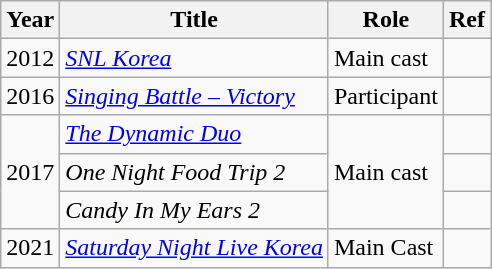<table class="wikitable">
<tr>
<th>Year</th>
<th>Title</th>
<th>Role</th>
<th>Ref</th>
</tr>
<tr>
<td>2012</td>
<td><a href='#'><em>SNL Korea</em></a></td>
<td>Main cast</td>
<td></td>
</tr>
<tr>
<td>2016</td>
<td><em><a href='#'>Singing Battle – Victory</a></em></td>
<td>Participant</td>
<td></td>
</tr>
<tr>
<td rowspan="3">2017</td>
<td><a href='#'><em>The Dynamic Duo</em></a></td>
<td rowspan="3">Main cast</td>
<td></td>
</tr>
<tr>
<td><em>One Night Food Trip 2</em></td>
<td></td>
</tr>
<tr>
<td><em>Candy In My Ears 2</em></td>
<td></td>
</tr>
<tr>
<td>2021</td>
<td><em><a href='#'>Saturday Night Live Korea</a></em></td>
<td>Main Cast</td>
<td></td>
</tr>
</table>
